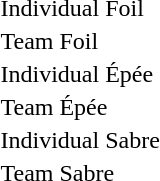<table>
<tr>
<td>Individual Foil</td>
<td></td>
<td></td>
<td><br></td>
</tr>
<tr>
<td>Team Foil</td>
<td></td>
<td></td>
<td></td>
</tr>
<tr>
<td>Individual Épée</td>
<td></td>
<td></td>
<td><br></td>
</tr>
<tr>
<td>Team Épée</td>
<td></td>
<td></td>
<td></td>
</tr>
<tr>
<td>Individual Sabre</td>
<td></td>
<td></td>
<td><br></td>
</tr>
<tr>
<td>Team Sabre</td>
<td></td>
<td></td>
<td></td>
</tr>
</table>
